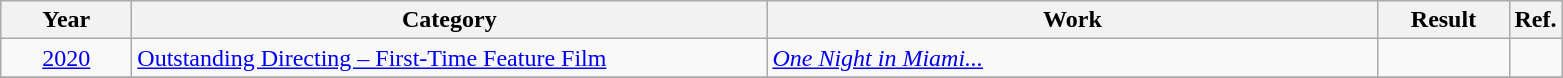<table class=wikitable>
<tr>
<th scope="col" style="width:5em;">Year</th>
<th scope="col" style="width:26em;">Category</th>
<th scope="col" style="width:25em;">Work</th>
<th scope="col" style="width:5em;">Result</th>
<th>Ref.</th>
</tr>
<tr>
<td align=center><a href='#'>2020</a></td>
<td><a href='#'>Outstanding Directing – First-Time Feature Film</a></td>
<td><em><a href='#'>One Night in Miami...</a></em></td>
<td></td>
<td></td>
</tr>
<tr>
</tr>
</table>
